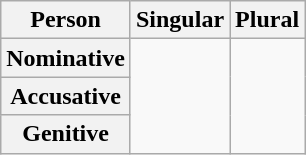<table class="wikitable">
<tr>
<th>Person</th>
<th>Singular</th>
<th>Plural</th>
</tr>
<tr>
<th>Nominative</th>
<td rowspan=3> <em></em></td>
<td rowspan=3> <em></em></td>
</tr>
<tr>
<th>Accusative</th>
</tr>
<tr>
<th>Genitive</th>
</tr>
</table>
